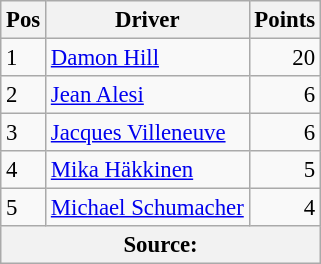<table class="wikitable" style="font-size: 95%;">
<tr>
<th>Pos</th>
<th>Driver</th>
<th>Points</th>
</tr>
<tr>
<td>1</td>
<td> <a href='#'>Damon Hill</a></td>
<td align="right">20</td>
</tr>
<tr>
<td>2</td>
<td> <a href='#'>Jean Alesi</a></td>
<td align="right">6</td>
</tr>
<tr>
<td>3</td>
<td> <a href='#'>Jacques Villeneuve</a></td>
<td align="right">6</td>
</tr>
<tr>
<td>4</td>
<td> <a href='#'>Mika Häkkinen</a></td>
<td align="right">5</td>
</tr>
<tr>
<td>5</td>
<td> <a href='#'>Michael Schumacher</a></td>
<td align="right">4</td>
</tr>
<tr>
<th colspan="4">Source: </th>
</tr>
</table>
